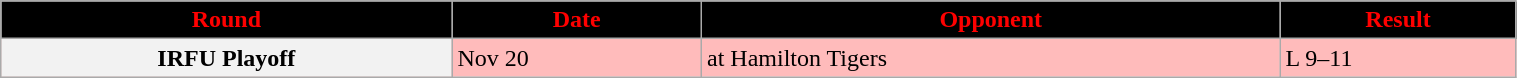<table class="wikitable" width="80%">
<tr align="center"  style="background:black;color:red;">
<td><strong>Round</strong></td>
<td><strong>Date</strong></td>
<td><strong>Opponent</strong></td>
<td><strong>Result</strong></td>
</tr>
<tr style="background:#ffbbbb">
<th>IRFU Playoff</th>
<td>Nov 20</td>
<td>at Hamilton Tigers</td>
<td>L 9–11</td>
</tr>
</table>
